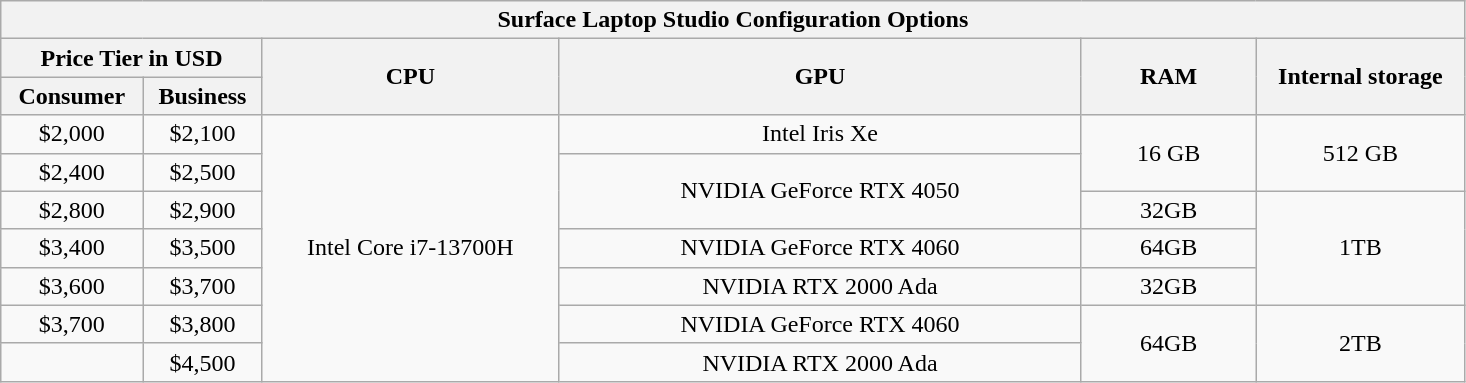<table class="wikitable sortable" style="text-align:center;" align="center" text-align="center">
<tr>
<th colspan="6">Surface Laptop Studio Configuration Options</th>
</tr>
<tr>
<th colspan="2" scope="col" width="15%">Price Tier in USD</th>
<th rowspan="2" scope="col" width="17%">CPU</th>
<th rowspan="2" scope="col" width="30%">GPU</th>
<th rowspan="2" scope="col" width="10%">RAM</th>
<th rowspan="2" scope="col" width="12%">Internal storage</th>
</tr>
<tr>
<th>Consumer</th>
<th>Business</th>
</tr>
<tr>
<td>$2,000</td>
<td>$2,100</td>
<td rowspan="7">Intel Core i7-13700H</td>
<td>Intel Iris Xe</td>
<td rowspan="2">16 GB</td>
<td rowspan="2">512 GB</td>
</tr>
<tr>
<td>$2,400</td>
<td>$2,500</td>
<td rowspan="2">NVIDIA GeForce RTX 4050</td>
</tr>
<tr>
<td>$2,800</td>
<td>$2,900</td>
<td>32GB</td>
<td rowspan="3">1TB</td>
</tr>
<tr>
<td>$3,400</td>
<td>$3,500</td>
<td>NVIDIA GeForce RTX 4060</td>
<td>64GB</td>
</tr>
<tr>
<td>$3,600</td>
<td>$3,700</td>
<td>NVIDIA RTX 2000 Ada</td>
<td>32GB</td>
</tr>
<tr>
<td>$3,700</td>
<td>$3,800</td>
<td>NVIDIA GeForce RTX 4060</td>
<td rowspan="2">64GB</td>
<td rowspan="2">2TB</td>
</tr>
<tr>
<td></td>
<td>$4,500</td>
<td>NVIDIA RTX 2000 Ada</td>
</tr>
</table>
